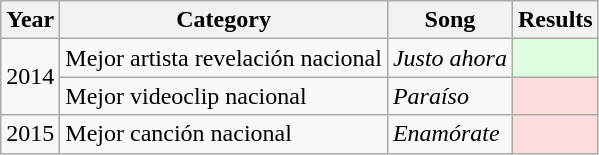<table class="wikitable plainrowheaders sortable">
<tr>
<th scope="col">Year</th>
<th scope="col">Category</th>
<th scope="col">Song</th>
<th scope="col">Results</th>
</tr>
<tr>
<td rowspan=2>2014</td>
<td>Mejor artista revelación nacional</td>
<td><em>Justo ahora</em></td>
<td style="background-color:#ddffdd"></td>
</tr>
<tr>
<td Premio 40 Principales al mejor videoclip nacional>Mejor videoclip nacional</td>
<td><em>Paraíso</em></td>
<td style="background: #ffdddd"></td>
</tr>
<tr>
<td rowspan="10">2015</td>
<td Premio 40 Principales a la mejor canción nacional>Mejor canción nacional</td>
<td><em>Enamórate</em></td>
<td style="background: #ffdddd"></td>
</tr>
</table>
